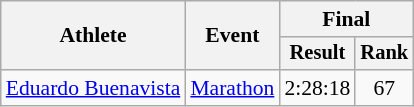<table class="wikitable" style="font-size:90%">
<tr>
<th rowspan=2>Athlete</th>
<th rowspan=2>Event</th>
<th colspan=2>Final</th>
</tr>
<tr style="font-size:95%">
<th>Result</th>
<th>Rank</th>
</tr>
<tr align=center>
<td align=left><a href='#'>Eduardo Buenavista</a></td>
<td align=left><a href='#'>Marathon</a></td>
<td>2:28:18</td>
<td>67</td>
</tr>
</table>
